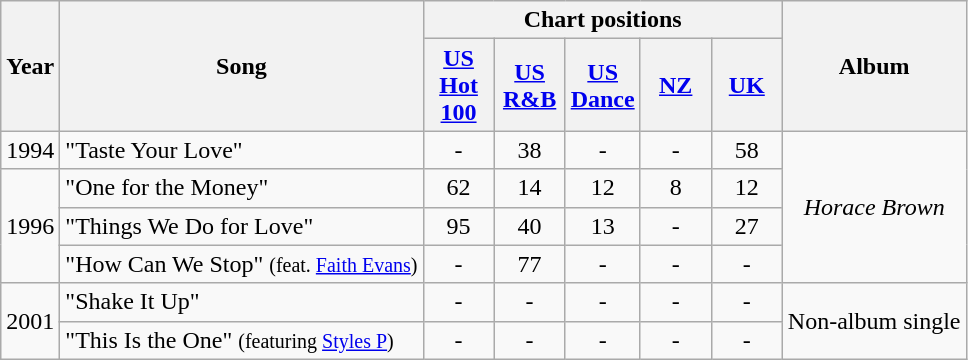<table class="wikitable">
<tr>
<th rowspan="2">Year</th>
<th rowspan="2">Song</th>
<th colspan="5">Chart positions</th>
<th rowspan="2">Album</th>
</tr>
<tr>
<th width="40"><a href='#'>US Hot 100</a></th>
<th width="40"><a href='#'>US R&B</a></th>
<th width="40"><a href='#'>US Dance</a></th>
<th width="40"><a href='#'>NZ</a></th>
<th width="40"><a href='#'>UK</a></th>
</tr>
<tr>
<td>1994</td>
<td>"Taste Your Love"</td>
<td style="text-align:center;">-</td>
<td style="text-align:center;">38</td>
<td style="text-align:center;">-</td>
<td style="text-align:center;">-</td>
<td style="text-align:center;">58</td>
<td style="text-align:center;" rowspan="4"><em>Horace Brown</em></td>
</tr>
<tr>
<td style="text-align:center;" rowspan="3">1996</td>
<td>"One for the Money"</td>
<td style="text-align:center;">62</td>
<td style="text-align:center;">14</td>
<td style="text-align:center;">12</td>
<td style="text-align:center;">8</td>
<td style="text-align:center;">12</td>
</tr>
<tr>
<td>"Things We Do for Love"</td>
<td style="text-align:center;">95</td>
<td style="text-align:center;">40</td>
<td style="text-align:center;">13</td>
<td style="text-align:center;">-</td>
<td style="text-align:center;">27</td>
</tr>
<tr>
<td>"How Can We Stop" <small>(feat. <a href='#'>Faith Evans</a>)</small></td>
<td style="text-align:center;">-</td>
<td style="text-align:center;">77</td>
<td style="text-align:center;">-</td>
<td style="text-align:center;">-</td>
<td style="text-align:center;">-</td>
</tr>
<tr>
<td style="text-align:center;" rowspan="2">2001</td>
<td>"Shake It Up"</td>
<td style="text-align:center;">-</td>
<td style="text-align:center;">-</td>
<td style="text-align:center;">-</td>
<td style="text-align:center;">-</td>
<td style="text-align:center;">-</td>
<td style="text-align:center;" rowspan="2">Non-album single</td>
</tr>
<tr>
<td>"This Is the One" <small>(featuring <a href='#'>Styles P</a>)</small></td>
<td style="text-align:center;">-</td>
<td style="text-align:center;">-</td>
<td style="text-align:center;">-</td>
<td style="text-align:center;">-</td>
<td style="text-align:center;">-</td>
</tr>
</table>
